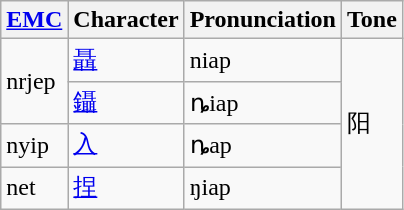<table class="wikitable">
<tr>
<th><a href='#'>EMC</a></th>
<th>Character</th>
<th>Pronunciation</th>
<th>Tone</th>
</tr>
<tr>
<td rowspan="2">nrjep</td>
<td><a href='#'>聶</a></td>
<td>niap</td>
<td rowspan="4">阳</td>
</tr>
<tr>
<td><a href='#'>鑷</a></td>
<td>ȵiap</td>
</tr>
<tr>
<td>nyip</td>
<td><a href='#'>入</a></td>
<td>ȵap</td>
</tr>
<tr>
<td>net</td>
<td><a href='#'>捏</a></td>
<td>ŋiap</td>
</tr>
</table>
